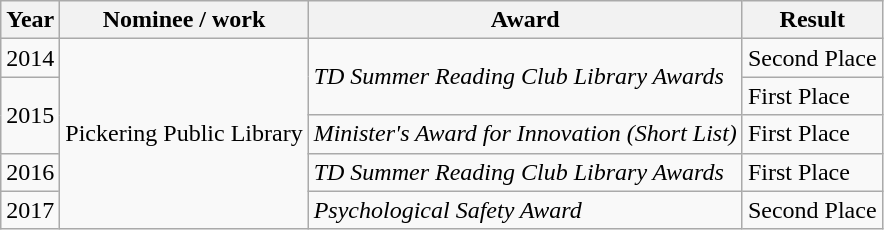<table class="wikitable">
<tr>
<th>Year</th>
<th>Nominee / work</th>
<th>Award</th>
<th>Result</th>
</tr>
<tr>
<td>2014</td>
<td rowspan="5">Pickering Public Library</td>
<td rowspan="2"><em>TD Summer Reading Club Library Awards</em></td>
<td>Second Place</td>
</tr>
<tr>
<td rowspan="2">2015</td>
<td>First Place</td>
</tr>
<tr>
<td><em>Minister's Award for Innovation (Short List)</em></td>
<td>First Place</td>
</tr>
<tr>
<td>2016</td>
<td><em>TD Summer Reading Club Library Awards</em></td>
<td>First Place</td>
</tr>
<tr>
<td>2017</td>
<td><em>Psychological Safety Award</em></td>
<td>Second Place</td>
</tr>
</table>
